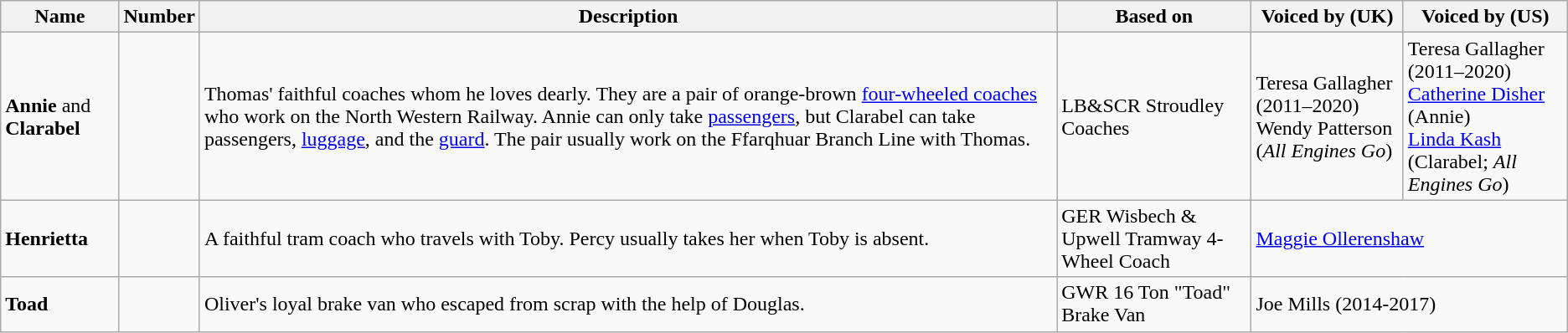<table class="wikitable">
<tr>
<th>Name</th>
<th>Number</th>
<th>Description</th>
<th>Based on</th>
<th>Voiced by (UK)</th>
<th>Voiced by (US)</th>
</tr>
<tr>
<td><strong>Annie</strong> and <strong>Clarabel</strong></td>
<td></td>
<td>Thomas' faithful coaches whom he loves dearly. They are a pair of orange-brown <a href='#'>four-wheeled coaches</a> who work on the North Western Railway. Annie can only take <a href='#'>passengers</a>, but Clarabel can take passengers, <a href='#'>luggage</a>, and the <a href='#'>guard</a>. The pair usually work on the Ffarqhuar Branch Line with Thomas.</td>
<td>LB&SCR Stroudley Coaches</td>
<td>Teresa Gallagher (2011–2020)<br>Wendy Patterson (<em>All Engines Go</em>)</td>
<td>Teresa Gallagher (2011–2020)<br><a href='#'>Catherine Disher</a> (Annie)<br><a href='#'>Linda Kash</a> (Clarabel; <em>All Engines Go</em>)</td>
</tr>
<tr>
<td><strong>Henrietta</strong></td>
<td></td>
<td>A faithful tram coach who travels with Toby. Percy usually takes her when Toby is absent.</td>
<td>GER Wisbech & Upwell Tramway 4-Wheel Coach</td>
<td colspan="2"><a href='#'>Maggie Ollerenshaw</a></td>
</tr>
<tr>
<td><strong>Toad</strong></td>
<td></td>
<td>Oliver's loyal brake van who escaped from scrap with the help of Douglas.</td>
<td>GWR 16 Ton "Toad" Brake Van</td>
<td colspan="2">Joe Mills (2014-2017)</td>
</tr>
</table>
